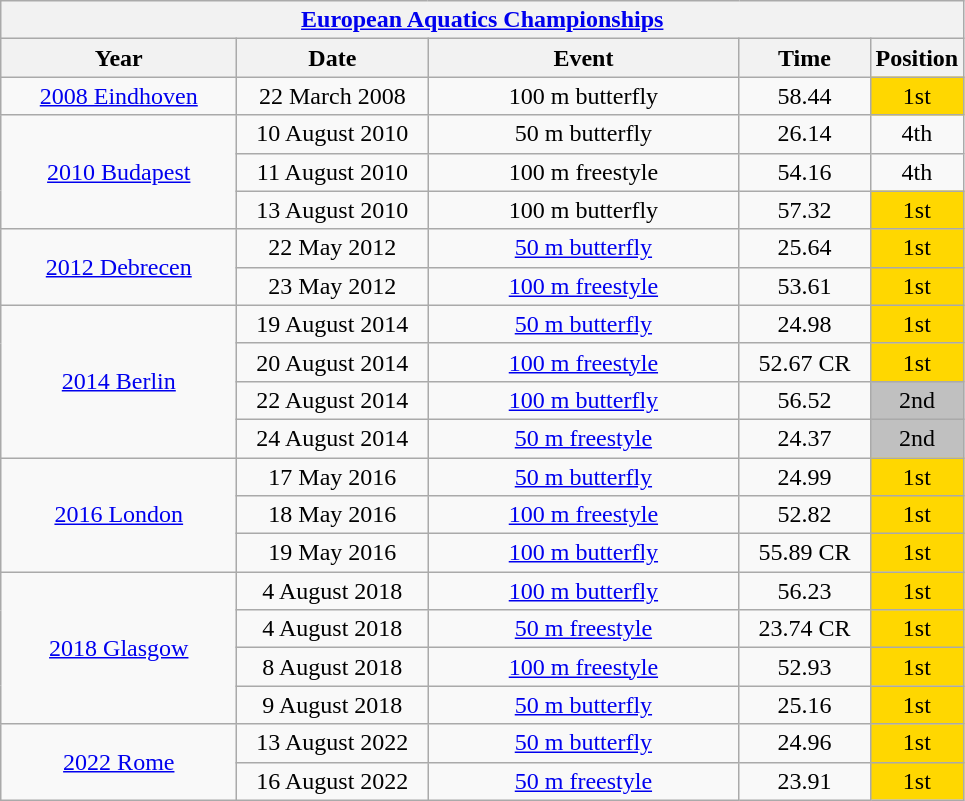<table class="wikitable collapsible collapsed sortable">
<tr>
<th colspan=5><a href='#'>European Aquatics Championships</a></th>
</tr>
<tr>
<th width=150>Year</th>
<th width=120>Date</th>
<th width=200>Event</th>
<th width=80>Time</th>
<th>Position</th>
</tr>
<tr align=center>
<td><a href='#'>2008 Eindhoven</a></td>
<td>22 March 2008</td>
<td>100 m butterfly</td>
<td>58.44</td>
<td bgcolor=gold>1st</td>
</tr>
<tr align=center>
<td rowspan=3><a href='#'>2010 Budapest</a></td>
<td>10 August 2010</td>
<td>50 m butterfly</td>
<td>26.14</td>
<td>4th</td>
</tr>
<tr align=center>
<td>11 August 2010</td>
<td>100 m freestyle</td>
<td>54.16</td>
<td>4th</td>
</tr>
<tr align=center>
<td>13 August 2010</td>
<td>100 m butterfly</td>
<td>57.32</td>
<td bgcolor=gold>1st</td>
</tr>
<tr align=center>
<td rowspan=2><a href='#'>2012 Debrecen</a></td>
<td>22 May 2012</td>
<td><a href='#'>50 m butterfly</a></td>
<td>25.64</td>
<td bgcolor=gold>1st</td>
</tr>
<tr align=center>
<td>23 May 2012</td>
<td><a href='#'>100 m freestyle</a></td>
<td>53.61</td>
<td bgcolor=gold>1st</td>
</tr>
<tr align=center>
<td rowspan=4><a href='#'>2014 Berlin</a></td>
<td>19 August 2014</td>
<td><a href='#'>50 m butterfly</a></td>
<td>24.98</td>
<td bgcolor=gold>1st</td>
</tr>
<tr align=center>
<td>20 August 2014</td>
<td><a href='#'>100 m freestyle</a></td>
<td>52.67 CR</td>
<td bgcolor=gold>1st</td>
</tr>
<tr align=center>
<td>22 August 2014</td>
<td><a href='#'>100 m butterfly</a></td>
<td>56.52</td>
<td bgcolor=silver>2nd</td>
</tr>
<tr align=center>
<td>24 August 2014</td>
<td><a href='#'>50 m freestyle</a></td>
<td>24.37</td>
<td bgcolor=silver>2nd</td>
</tr>
<tr align=center>
<td rowspan=3><a href='#'>2016 London</a></td>
<td>17 May 2016</td>
<td><a href='#'>50 m butterfly</a></td>
<td>24.99</td>
<td bgcolor=gold>1st</td>
</tr>
<tr align=center>
<td>18 May 2016</td>
<td><a href='#'>100 m freestyle</a></td>
<td>52.82</td>
<td bgcolor=gold>1st</td>
</tr>
<tr align=center>
<td>19 May 2016</td>
<td><a href='#'>100 m butterfly</a></td>
<td>55.89 CR</td>
<td bgcolor=gold>1st</td>
</tr>
<tr align=center>
<td rowspan=4><a href='#'>2018 Glasgow</a></td>
<td>4 August 2018</td>
<td><a href='#'>100 m butterfly</a></td>
<td>56.23</td>
<td bgcolor=gold>1st</td>
</tr>
<tr align=center>
<td>4 August 2018</td>
<td><a href='#'>50 m freestyle</a></td>
<td>23.74 CR</td>
<td bgcolor=gold>1st</td>
</tr>
<tr align=center>
<td>8 August 2018</td>
<td><a href='#'>100 m freestyle</a></td>
<td>52.93</td>
<td bgcolor=gold>1st</td>
</tr>
<tr align=center>
<td>9 August 2018</td>
<td><a href='#'>50 m butterfly</a></td>
<td>25.16</td>
<td bgcolor=gold>1st</td>
</tr>
<tr align=center>
<td rowspan=2><a href='#'>2022 Rome</a></td>
<td>13 August 2022</td>
<td><a href='#'>50 m butterfly</a></td>
<td>24.96</td>
<td bgcolor=gold>1st</td>
</tr>
<tr align=center>
<td>16 August 2022</td>
<td><a href='#'>50 m freestyle</a></td>
<td>23.91</td>
<td bgcolor=gold>1st</td>
</tr>
</table>
